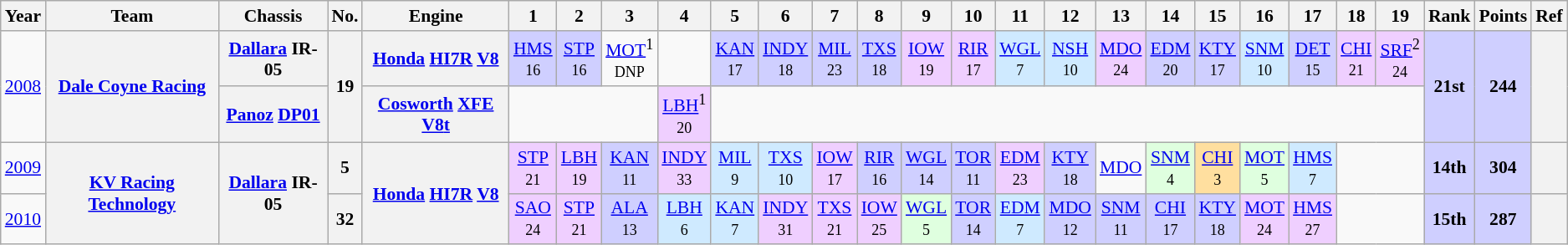<table class="wikitable" style="text-align:center; font-size:90%">
<tr>
<th>Year</th>
<th>Team</th>
<th>Chassis</th>
<th>No.</th>
<th>Engine</th>
<th>1</th>
<th>2</th>
<th>3</th>
<th>4</th>
<th>5</th>
<th>6</th>
<th>7</th>
<th>8</th>
<th>9</th>
<th>10</th>
<th>11</th>
<th>12</th>
<th>13</th>
<th>14</th>
<th>15</th>
<th>16</th>
<th>17</th>
<th>18</th>
<th>19</th>
<th>Rank</th>
<th>Points</th>
<th>Ref</th>
</tr>
<tr>
<td rowspan=2><a href='#'>2008</a></td>
<th rowspan=2><a href='#'>Dale Coyne Racing</a></th>
<th><a href='#'>Dallara</a> IR-05</th>
<th rowspan=2>19</th>
<th><a href='#'>Honda</a> <a href='#'>HI7R</a> <a href='#'>V8</a></th>
<td style="background:#CFCFFF;"><a href='#'>HMS</a><br><small>16</small></td>
<td style="background:#CFCFFF;"><a href='#'>STP</a><br><small>16</small></td>
<td><a href='#'>MOT</a><sup>1</sup><br><small>DNP</small></td>
<td></td>
<td style="background:#CFCFFF;"><a href='#'>KAN</a><br><small>17</small></td>
<td style="background:#CFCFFF;"><a href='#'>INDY</a><br><small>18</small></td>
<td style="background:#CFCFFF;"><a href='#'>MIL</a><br><small>23</small></td>
<td style="background:#CFCFFF;"><a href='#'>TXS</a><br><small>18</small></td>
<td style="background:#EFCFFF;"><a href='#'>IOW</a><br><small>19</small></td>
<td style="background:#EFCFFF;"><a href='#'>RIR</a><br><small>17</small></td>
<td style="background:#CFEAFF;"><a href='#'>WGL</a><br><small>7</small></td>
<td style="background:#CFEAFF;"><a href='#'>NSH</a><br><small>10</small></td>
<td style="background:#EFCFFF;"><a href='#'>MDO</a><br><small>24</small></td>
<td style="background:#CFCFFF;"><a href='#'>EDM</a><br><small>20</small></td>
<td style="background:#CFCFFF;"><a href='#'>KTY</a><br><small>17</small></td>
<td style="background:#CFEAFF;"><a href='#'>SNM</a><br><small>10</small></td>
<td style="background:#CFCFFF;"><a href='#'>DET</a><br><small>15</small></td>
<td style="background:#EFCFFF;"><a href='#'>CHI</a><br><small>21</small></td>
<td style="background:#EFCFFF;"><a href='#'>SRF</a><sup>2</sup><br><small>24</small></td>
<th rowspan=2 style="background:#CFCFFF;"><strong>21st</strong></th>
<th rowspan=2 style="background:#CFCFFF;"><strong>244</strong></th>
<th rowspan=2></th>
</tr>
<tr>
<th><a href='#'>Panoz</a> <a href='#'>DP01</a></th>
<th><a href='#'>Cosworth</a> <a href='#'>XFE</a> <a href='#'>V8</a><a href='#'>t</a></th>
<td colspan=3></td>
<td style="background:#EFCFFF;"><a href='#'>LBH</a><sup>1</sup><br><small>20</small></td>
<td colspan=15></td>
</tr>
<tr>
<td><a href='#'>2009</a></td>
<th rowspan=2><a href='#'>KV Racing Technology</a></th>
<th rowspan=2><a href='#'>Dallara</a> IR-05</th>
<th>5</th>
<th rowspan=2><a href='#'>Honda</a> <a href='#'>HI7R</a> <a href='#'>V8</a></th>
<td style="background:#EFCFFF;"><a href='#'>STP</a><br><small>21</small></td>
<td style="background:#EFCFFF;"><a href='#'>LBH</a><br><small>19</small></td>
<td style="background:#CFCFFF;"><a href='#'>KAN</a><br><small>11</small></td>
<td style="background:#EFCFFF;"><a href='#'>INDY</a><br><small>33</small></td>
<td style="background:#CFEAFF;"><a href='#'>MIL</a><br><small>9</small></td>
<td style="background:#CFEAFF;"><a href='#'>TXS</a><br><small>10</small></td>
<td style="background:#EFCFFF;"><a href='#'>IOW</a><br><small>17</small></td>
<td style="background:#CFCFFF;"><a href='#'>RIR</a><br><small>16</small></td>
<td style="background:#CFCFFF;"><a href='#'>WGL</a><br><small>14</small></td>
<td style="background:#CFCFFF;"><a href='#'>TOR</a><br><small>11</small></td>
<td style="background:#EFCFFF;"><a href='#'>EDM</a><br><small>23</small></td>
<td style="background:#CFCFFF;"><a href='#'>KTY</a><br><small>18</small></td>
<td><a href='#'>MDO</a></td>
<td style="background:#DFFFDF;"><a href='#'>SNM</a><br><small>4</small></td>
<td style="background:#FFDF9F;"><a href='#'>CHI</a><br><small>3</small></td>
<td style="background:#DFFFDF;"><a href='#'>MOT</a><br><small>5</small></td>
<td style="background:#CFEAFF;"><a href='#'>HMS</a><br><small>7</small></td>
<td colspan=2></td>
<th style="background:#CFCFFF;"><strong>14th</strong></th>
<th style="background:#CFCFFF;"><strong>304</strong></th>
<th></th>
</tr>
<tr>
<td><a href='#'>2010</a></td>
<th>32</th>
<td style="background:#EFCFFF;"><a href='#'>SAO</a><br><small>24</small></td>
<td style="background:#EFCFFF;"><a href='#'>STP</a><br><small>21</small></td>
<td style="background:#CFCFFF;"><a href='#'>ALA</a><br><small>13</small></td>
<td style="background:#CFEAFF;"><a href='#'>LBH</a><br><small>6</small></td>
<td style="background:#CFEAFF;"><a href='#'>KAN</a><br><small>7</small></td>
<td style="background:#EFCFFF;"><a href='#'>INDY</a><br><small>31</small></td>
<td style="background:#EFCFFF;"><a href='#'>TXS</a><br><small>21</small></td>
<td style="background:#EFCFFF;"><a href='#'>IOW</a><br><small>25</small></td>
<td style="background:#DFFFDF;"><a href='#'>WGL</a><br><small>5</small></td>
<td style="background:#CFCFFF;"><a href='#'>TOR</a><br><small>14</small></td>
<td style="background:#CFEAFF;"><a href='#'>EDM</a><br><small>7</small></td>
<td style="background:#CFCFFF;"><a href='#'>MDO</a><br><small>12</small></td>
<td style="background:#CFCFFF;"><a href='#'>SNM</a><br><small>11</small></td>
<td style="background:#CFCFFF;"><a href='#'>CHI</a><br><small>17</small></td>
<td style="background:#CFCFFF;"><a href='#'>KTY</a><br><small>18</small></td>
<td style="background:#EFCFFF;"><a href='#'>MOT</a><br><small>24</small></td>
<td style="background:#EFCFFF;"><a href='#'>HMS</a><br><small>27</small></td>
<td colspan=2></td>
<th style="background:#CFCFFF;"><strong>15th</strong></th>
<th style="background:#CFCFFF;"><strong>287</strong></th>
<th></th>
</tr>
</table>
